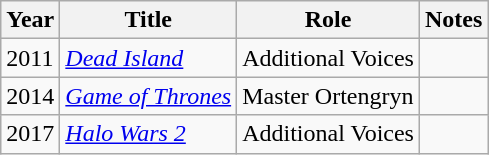<table class="wikitable sortable">
<tr>
<th>Year</th>
<th>Title</th>
<th>Role</th>
<th>Notes</th>
</tr>
<tr>
<td>2011</td>
<td><em><a href='#'>Dead Island</a></em></td>
<td>Additional Voices</td>
<td></td>
</tr>
<tr>
<td>2014</td>
<td><em><a href='#'>Game of Thrones</a></em></td>
<td>Master Ortengryn</td>
<td></td>
</tr>
<tr>
<td>2017</td>
<td><em><a href='#'>Halo Wars 2</a></em></td>
<td>Additional Voices</td>
<td></td>
</tr>
</table>
